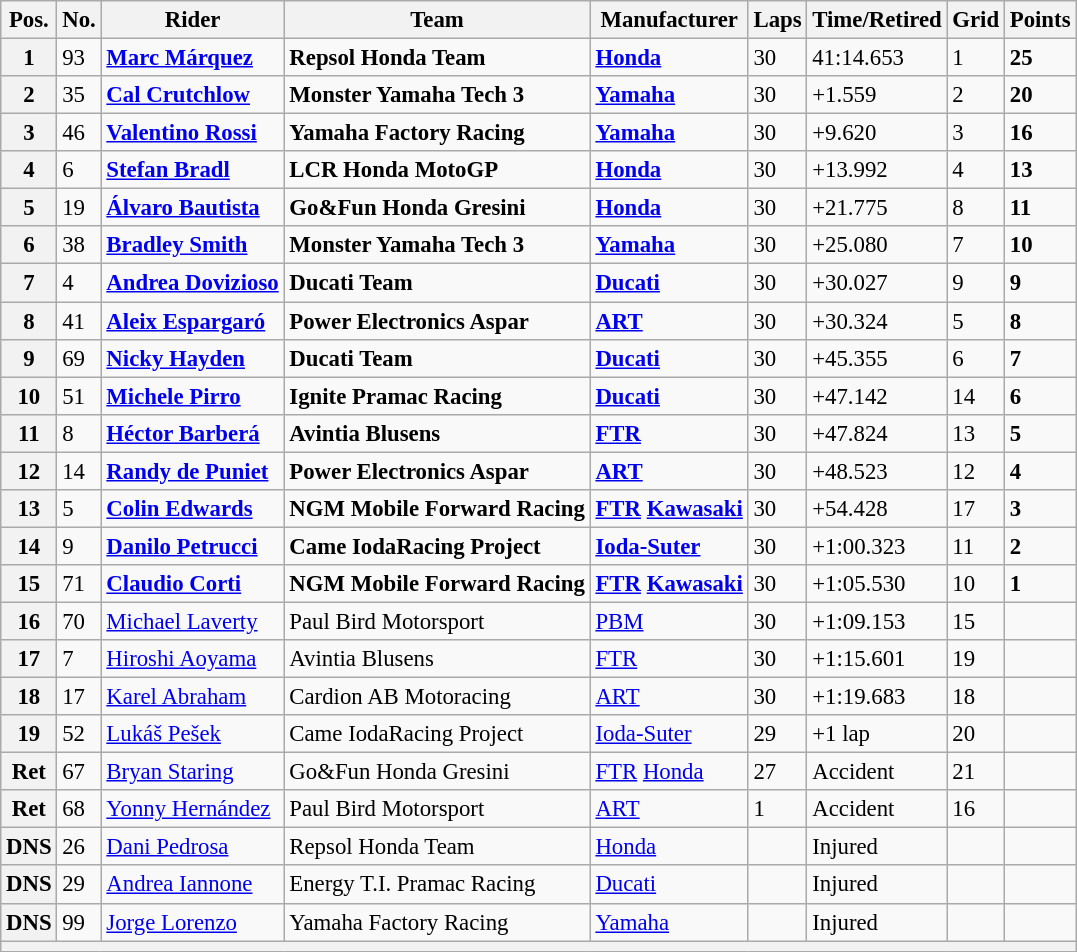<table class="wikitable" style="font-size: 95%;">
<tr>
<th>Pos.</th>
<th>No.</th>
<th>Rider</th>
<th>Team</th>
<th>Manufacturer</th>
<th>Laps</th>
<th>Time/Retired</th>
<th>Grid</th>
<th>Points</th>
</tr>
<tr>
<th>1</th>
<td>93</td>
<td> <strong><a href='#'>Marc Márquez</a></strong></td>
<td><strong>Repsol Honda Team</strong></td>
<td><strong><a href='#'>Honda</a></strong></td>
<td>30</td>
<td>41:14.653</td>
<td>1</td>
<td><strong>25</strong></td>
</tr>
<tr>
<th>2</th>
<td>35</td>
<td> <strong><a href='#'>Cal Crutchlow</a></strong></td>
<td><strong>Monster Yamaha Tech 3</strong></td>
<td><strong><a href='#'>Yamaha</a></strong></td>
<td>30</td>
<td>+1.559</td>
<td>2</td>
<td><strong>20</strong></td>
</tr>
<tr>
<th>3</th>
<td>46</td>
<td> <strong><a href='#'>Valentino Rossi</a></strong></td>
<td><strong>Yamaha Factory Racing</strong></td>
<td><strong><a href='#'>Yamaha</a></strong></td>
<td>30</td>
<td>+9.620</td>
<td>3</td>
<td><strong>16</strong></td>
</tr>
<tr>
<th>4</th>
<td>6</td>
<td> <strong><a href='#'>Stefan Bradl</a></strong></td>
<td><strong>LCR Honda MotoGP</strong></td>
<td><strong><a href='#'>Honda</a></strong></td>
<td>30</td>
<td>+13.992</td>
<td>4</td>
<td><strong>13</strong></td>
</tr>
<tr>
<th>5</th>
<td>19</td>
<td> <strong><a href='#'>Álvaro Bautista</a></strong></td>
<td><strong>Go&Fun Honda Gresini</strong></td>
<td><strong><a href='#'>Honda</a></strong></td>
<td>30</td>
<td>+21.775</td>
<td>8</td>
<td><strong>11</strong></td>
</tr>
<tr>
<th>6</th>
<td>38</td>
<td> <strong><a href='#'>Bradley Smith</a></strong></td>
<td><strong>Monster Yamaha Tech 3</strong></td>
<td><strong><a href='#'>Yamaha</a></strong></td>
<td>30</td>
<td>+25.080</td>
<td>7</td>
<td><strong>10</strong></td>
</tr>
<tr>
<th>7</th>
<td>4</td>
<td> <strong><a href='#'>Andrea Dovizioso</a></strong></td>
<td><strong>Ducati Team</strong></td>
<td><strong><a href='#'>Ducati</a></strong></td>
<td>30</td>
<td>+30.027</td>
<td>9</td>
<td><strong>9</strong></td>
</tr>
<tr>
<th>8</th>
<td>41</td>
<td> <strong><a href='#'>Aleix Espargaró</a></strong></td>
<td><strong>Power Electronics Aspar</strong></td>
<td><strong><a href='#'>ART</a></strong></td>
<td>30</td>
<td>+30.324</td>
<td>5</td>
<td><strong>8</strong></td>
</tr>
<tr>
<th>9</th>
<td>69</td>
<td> <strong><a href='#'>Nicky Hayden</a></strong></td>
<td><strong>Ducati Team</strong></td>
<td><strong><a href='#'>Ducati</a></strong></td>
<td>30</td>
<td>+45.355</td>
<td>6</td>
<td><strong>7</strong></td>
</tr>
<tr>
<th>10</th>
<td>51</td>
<td> <strong><a href='#'>Michele Pirro</a></strong></td>
<td><strong>Ignite Pramac Racing</strong></td>
<td><strong><a href='#'>Ducati</a></strong></td>
<td>30</td>
<td>+47.142</td>
<td>14</td>
<td><strong>6</strong></td>
</tr>
<tr>
<th>11</th>
<td>8</td>
<td> <strong><a href='#'>Héctor Barberá</a></strong></td>
<td><strong>Avintia Blusens</strong></td>
<td><strong><a href='#'>FTR</a></strong></td>
<td>30</td>
<td>+47.824</td>
<td>13</td>
<td><strong>5</strong></td>
</tr>
<tr>
<th>12</th>
<td>14</td>
<td> <strong><a href='#'>Randy de Puniet</a></strong></td>
<td><strong>Power Electronics Aspar</strong></td>
<td><strong><a href='#'>ART</a></strong></td>
<td>30</td>
<td>+48.523</td>
<td>12</td>
<td><strong>4</strong></td>
</tr>
<tr>
<th>13</th>
<td>5</td>
<td> <strong><a href='#'>Colin Edwards</a></strong></td>
<td><strong>NGM Mobile Forward Racing</strong></td>
<td><strong><a href='#'>FTR</a> <a href='#'>Kawasaki</a></strong></td>
<td>30</td>
<td>+54.428</td>
<td>17</td>
<td><strong>3</strong></td>
</tr>
<tr>
<th>14</th>
<td>9</td>
<td> <strong><a href='#'>Danilo Petrucci</a></strong></td>
<td><strong>Came IodaRacing Project</strong></td>
<td><strong><a href='#'>Ioda-Suter</a></strong></td>
<td>30</td>
<td>+1:00.323</td>
<td>11</td>
<td><strong>2</strong></td>
</tr>
<tr>
<th>15</th>
<td>71</td>
<td> <strong><a href='#'>Claudio Corti</a></strong></td>
<td><strong>NGM Mobile Forward Racing</strong></td>
<td><strong><a href='#'>FTR</a> <a href='#'>Kawasaki</a></strong></td>
<td>30</td>
<td>+1:05.530</td>
<td>10</td>
<td><strong>1</strong></td>
</tr>
<tr>
<th>16</th>
<td>70</td>
<td> <a href='#'>Michael Laverty</a></td>
<td>Paul Bird Motorsport</td>
<td><a href='#'>PBM</a></td>
<td>30</td>
<td>+1:09.153</td>
<td>15</td>
<td></td>
</tr>
<tr>
<th>17</th>
<td>7</td>
<td> <a href='#'>Hiroshi Aoyama</a></td>
<td>Avintia Blusens</td>
<td><a href='#'>FTR</a></td>
<td>30</td>
<td>+1:15.601</td>
<td>19</td>
<td></td>
</tr>
<tr>
<th>18</th>
<td>17</td>
<td> <a href='#'>Karel Abraham</a></td>
<td>Cardion AB Motoracing</td>
<td><a href='#'>ART</a></td>
<td>30</td>
<td>+1:19.683</td>
<td>18</td>
<td></td>
</tr>
<tr>
<th>19</th>
<td>52</td>
<td> <a href='#'>Lukáš Pešek</a></td>
<td>Came IodaRacing Project</td>
<td><a href='#'>Ioda-Suter</a></td>
<td>29</td>
<td>+1 lap</td>
<td>20</td>
<td></td>
</tr>
<tr>
<th>Ret</th>
<td>67</td>
<td> <a href='#'>Bryan Staring</a></td>
<td>Go&Fun Honda Gresini</td>
<td><a href='#'>FTR</a> <a href='#'>Honda</a></td>
<td>27</td>
<td>Accident</td>
<td>21</td>
<td></td>
</tr>
<tr>
<th>Ret</th>
<td>68</td>
<td> <a href='#'>Yonny Hernández</a></td>
<td>Paul Bird Motorsport</td>
<td><a href='#'>ART</a></td>
<td>1</td>
<td>Accident</td>
<td>16</td>
<td></td>
</tr>
<tr>
<th>DNS</th>
<td>26</td>
<td> <a href='#'>Dani Pedrosa</a></td>
<td>Repsol Honda Team</td>
<td><a href='#'>Honda</a></td>
<td></td>
<td>Injured</td>
<td></td>
<td></td>
</tr>
<tr>
<th>DNS</th>
<td>29</td>
<td> <a href='#'>Andrea Iannone</a></td>
<td>Energy T.I. Pramac Racing</td>
<td><a href='#'>Ducati</a></td>
<td></td>
<td>Injured</td>
<td></td>
<td></td>
</tr>
<tr>
<th>DNS</th>
<td>99</td>
<td> <a href='#'>Jorge Lorenzo</a></td>
<td>Yamaha Factory Racing</td>
<td><a href='#'>Yamaha</a></td>
<td></td>
<td>Injured</td>
<td></td>
<td></td>
</tr>
<tr>
<th colspan=9></th>
</tr>
</table>
